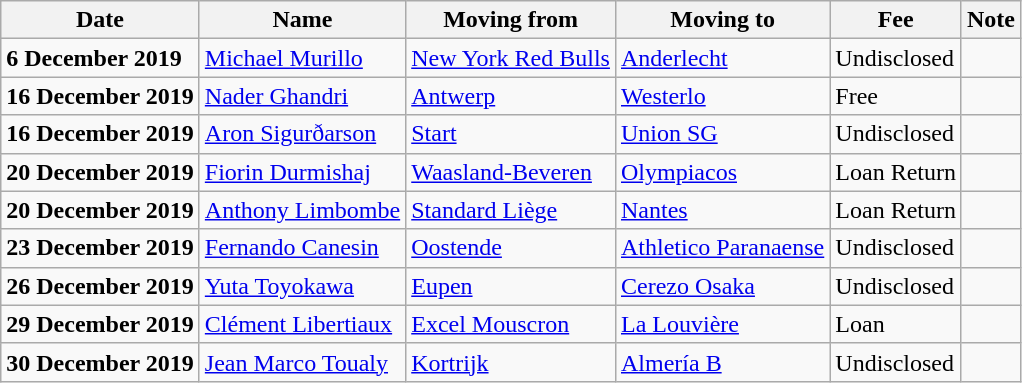<table class="wikitable sortable">
<tr e>
<th>Date</th>
<th>Name</th>
<th>Moving from</th>
<th>Moving to</th>
<th>Fee</th>
<th>Note</th>
</tr>
<tr>
<td><strong>6 December 2019</strong></td>
<td> <a href='#'>Michael Murillo</a></td>
<td> <a href='#'>New York Red Bulls</a></td>
<td><a href='#'>Anderlecht</a></td>
<td>Undisclosed </td>
<td></td>
</tr>
<tr>
<td><strong>16 December 2019</strong></td>
<td> <a href='#'>Nader Ghandri</a></td>
<td><a href='#'>Antwerp</a></td>
<td><a href='#'>Westerlo</a></td>
<td>Free </td>
<td></td>
</tr>
<tr>
<td><strong>16 December 2019</strong></td>
<td> <a href='#'>Aron Sigurðarson</a></td>
<td> <a href='#'>Start</a></td>
<td><a href='#'>Union SG</a></td>
<td>Undisclosed </td>
<td></td>
</tr>
<tr>
<td><strong>20 December 2019</strong></td>
<td> <a href='#'>Fiorin Durmishaj</a></td>
<td><a href='#'>Waasland-Beveren</a></td>
<td> <a href='#'>Olympiacos</a></td>
<td>Loan Return </td>
<td></td>
</tr>
<tr>
<td><strong>20 December 2019</strong></td>
<td><a href='#'>Anthony Limbombe</a></td>
<td><a href='#'>Standard Liège</a></td>
<td> <a href='#'>Nantes</a></td>
<td>Loan Return </td>
<td></td>
</tr>
<tr>
<td><strong>23 December 2019</strong></td>
<td> <a href='#'>Fernando Canesin</a></td>
<td><a href='#'>Oostende</a></td>
<td> <a href='#'>Athletico Paranaense</a></td>
<td>Undisclosed </td>
<td></td>
</tr>
<tr>
<td><strong>26 December 2019</strong></td>
<td> <a href='#'>Yuta Toyokawa</a></td>
<td><a href='#'>Eupen</a></td>
<td> <a href='#'>Cerezo Osaka</a></td>
<td>Undisclosed </td>
<td></td>
</tr>
<tr>
<td><strong>29 December 2019</strong></td>
<td><a href='#'>Clément Libertiaux</a></td>
<td><a href='#'>Excel Mouscron</a></td>
<td><a href='#'>La Louvière</a></td>
<td>Loan </td>
<td></td>
</tr>
<tr>
<td><strong>30 December 2019</strong></td>
<td> <a href='#'>Jean Marco Toualy</a></td>
<td><a href='#'>Kortrijk</a></td>
<td> <a href='#'>Almería B</a></td>
<td>Undisclosed </td>
<td></td>
</tr>
</table>
